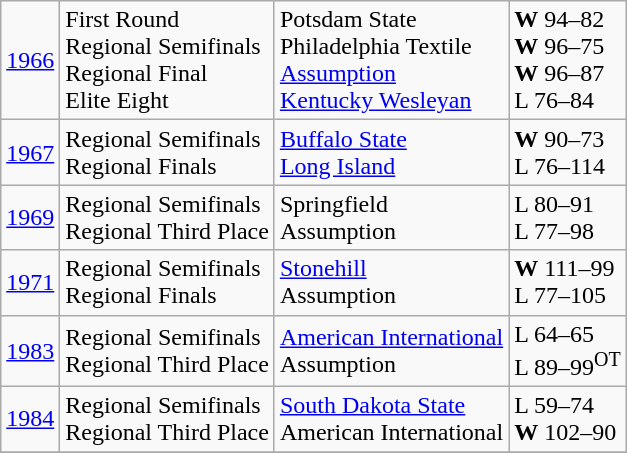<table class="wikitable">
<tr>
<td><a href='#'>1966</a></td>
<td>First Round<br>Regional Semifinals<br>Regional Final<br>Elite Eight</td>
<td>Potsdam State<br>Philadelphia Textile<br><a href='#'>Assumption</a><br><a href='#'>Kentucky Wesleyan</a></td>
<td><strong>W</strong> 94–82<br><strong>W</strong> 96–75<br><strong>W</strong> 96–87<br>L 76–84</td>
</tr>
<tr>
<td><a href='#'>1967</a></td>
<td>Regional Semifinals<br>Regional Finals</td>
<td><a href='#'>Buffalo State</a><br><a href='#'>Long Island</a></td>
<td><strong>W</strong> 90–73 <br>L 76–114</td>
</tr>
<tr>
<td><a href='#'>1969</a></td>
<td>Regional Semifinals<br>Regional Third Place</td>
<td>Springfield<br>Assumption</td>
<td>L 80–91<br>L 77–98</td>
</tr>
<tr>
<td><a href='#'>1971</a></td>
<td>Regional Semifinals<br>Regional Finals</td>
<td><a href='#'>Stonehill</a><br>Assumption</td>
<td><strong>W</strong> 111–99 <br>L 77–105</td>
</tr>
<tr>
<td><a href='#'>1983</a></td>
<td>Regional Semifinals<br>Regional Third Place</td>
<td><a href='#'>American International</a><br>Assumption</td>
<td>L 64–65<br>L 89–99<sup>OT</sup></td>
</tr>
<tr>
<td><a href='#'>1984</a></td>
<td>Regional Semifinals<br>Regional Third Place</td>
<td><a href='#'>South Dakota State</a><br>American International</td>
<td>L 59–74<br><strong>W</strong> 102–90</td>
</tr>
<tr>
</tr>
</table>
